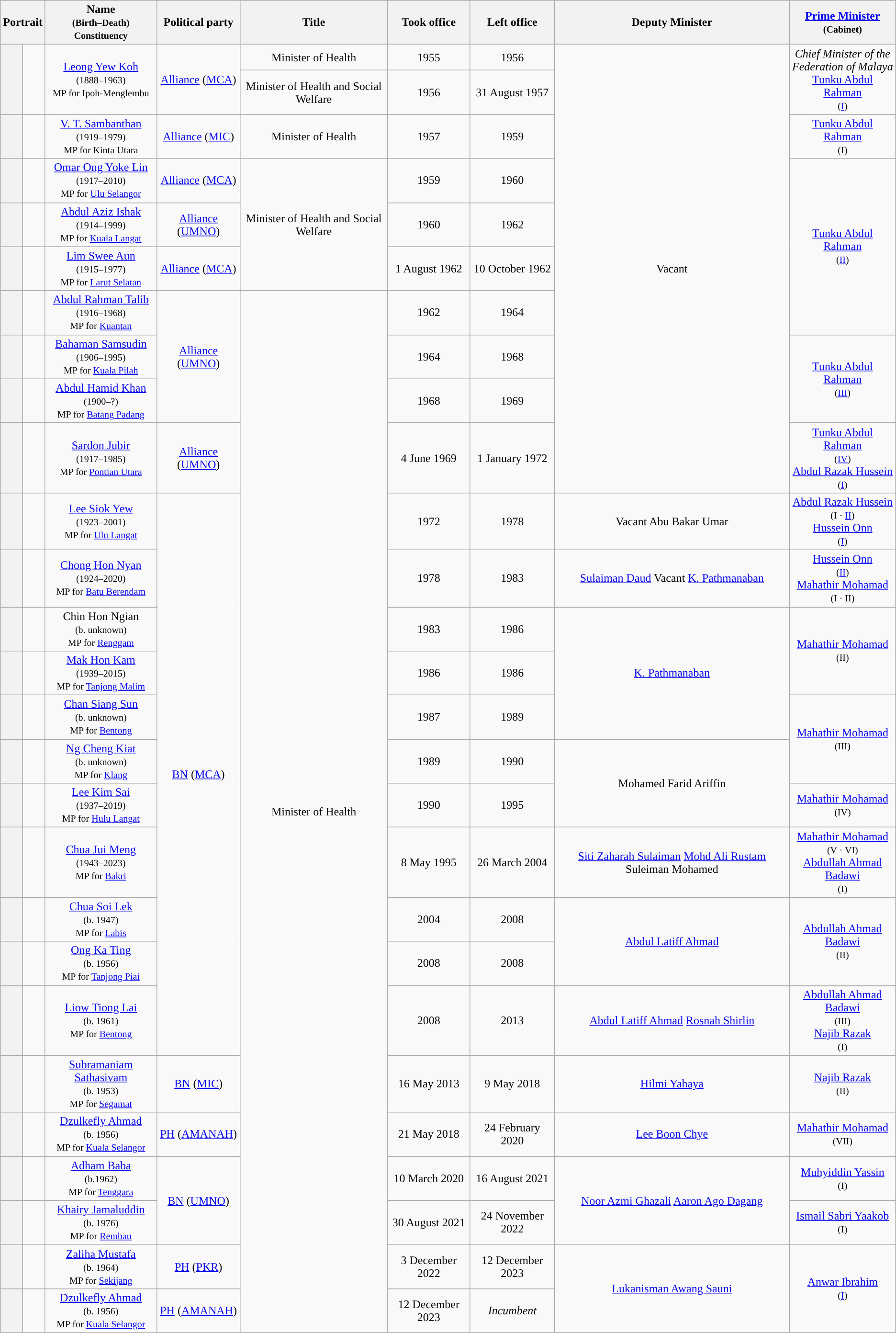<table class="wikitable" style="text-align:center;">
<tr>
<th colspan=2>Portrait</th>
<th>Name<br><small>(Birth–Death)<br>Constituency</small></th>
<th>Political party</th>
<th>Title</th>
<th>Took office</th>
<th>Left office</th>
<th>Deputy Minister</th>
<th><a href='#'>Prime Minister</a><br><small>(Cabinet)</small></th>
</tr>
<tr>
<th rowspan="2" style="background:"></th>
<td rowspan="2"></td>
<td rowspan="2"><a href='#'>Leong Yew Koh</a><br><small>(1888–1963)<br>MP for Ipoh-Menglembu</small></td>
<td rowspan="2"><a href='#'>Alliance</a> (<a href='#'>MCA</a>)</td>
<td>Minister of Health</td>
<td>1955</td>
<td>1956</td>
<td rowspan="10">Vacant</td>
<td rowspan="2"><em>Chief Minister of the <br>Federation of Malaya</em><br><a href='#'>Tunku Abdul Rahman</a><br><small>(<a href='#'>I</a>)</small></td>
</tr>
<tr>
<td>Minister of Health and Social Welfare</td>
<td>1956</td>
<td>31 August 1957</td>
</tr>
<tr>
<th style="background:"></th>
<td></td>
<td><a href='#'>V. T. Sambanthan</a><br><small>(1919–1979)<br>MP for Kinta Utara</small></td>
<td><a href='#'>Alliance</a> (<a href='#'>MIC</a>)</td>
<td>Minister of Health</td>
<td>1957</td>
<td>1959</td>
<td><a href='#'>Tunku Abdul Rahman</a><br><small>(I)</small></td>
</tr>
<tr>
<th style="background:"></th>
<td></td>
<td><a href='#'>Omar Ong Yoke Lin</a><br><small>(1917–2010)<br>MP for <a href='#'>Ulu Selangor</a></small></td>
<td><a href='#'>Alliance</a> (<a href='#'>MCA</a>)</td>
<td rowspan="3">Minister of Health and Social Welfare</td>
<td>1959</td>
<td>1960</td>
<td rowspan=4><a href='#'>Tunku Abdul Rahman</a><br><small>(<a href='#'>II</a>)</small></td>
</tr>
<tr>
<th style="background:"></th>
<td></td>
<td><a href='#'>Abdul Aziz Ishak</a><br><small>(1914–1999)<br>MP for <a href='#'>Kuala Langat</a></small></td>
<td><a href='#'>Alliance</a> (<a href='#'>UMNO</a>)</td>
<td>1960</td>
<td>1962</td>
</tr>
<tr>
<th style="background:"></th>
<td></td>
<td><a href='#'>Lim Swee Aun</a><br><small>(1915–1977)<br>MP for <a href='#'>Larut Selatan</a></small></td>
<td><a href='#'>Alliance</a> (<a href='#'>MCA</a>)</td>
<td>1 August 1962</td>
<td>10 October 1962</td>
</tr>
<tr>
<th style="background:"></th>
<td></td>
<td><a href='#'>Abdul Rahman Talib</a><br><small>(1916–1968)<br>MP for <a href='#'>Kuantan</a></small></td>
<td rowspan=3><a href='#'>Alliance</a> (<a href='#'>UMNO</a>)</td>
<td rowspan="21">Minister of Health</td>
<td>1962</td>
<td>1964</td>
</tr>
<tr>
<th style="background:"></th>
<td></td>
<td><a href='#'>Bahaman Samsudin</a><br><small>(1906–1995)<br>MP for <a href='#'>Kuala Pilah</a></small></td>
<td>1964</td>
<td>1968</td>
<td rowspan=2><a href='#'>Tunku Abdul Rahman</a><br><small>(<a href='#'>III</a>)</small></td>
</tr>
<tr>
<th style="background:"></th>
<td></td>
<td><a href='#'>Abdul Hamid Khan</a><br><small>(1900–?)<br>MP for <a href='#'>Batang Padang</a></small></td>
<td>1968</td>
<td>1969</td>
</tr>
<tr>
<th style="background:"></th>
<td></td>
<td><a href='#'>Sardon Jubir</a><br><small>(1917–1985)<br>MP for <a href='#'>Pontian Utara</a></small></td>
<td><a href='#'>Alliance</a> (<a href='#'>UMNO</a>)</td>
<td>4 June 1969</td>
<td>1 January 1972</td>
<td><a href='#'>Tunku Abdul Rahman</a><br><small>(<a href='#'>IV</a>)</small><br><a href='#'>Abdul Razak Hussein</a><br><small>(<a href='#'>I</a>)</small></td>
</tr>
<tr>
<th style="background:"></th>
<td></td>
<td><a href='#'>Lee Siok Yew</a><br><small>(1923–2001)<br>MP for <a href='#'>Ulu Langat</a></small></td>
<td rowspan="11"><a href='#'>BN</a> (<a href='#'>MCA</a>)</td>
<td>1972</td>
<td>1978</td>
<td>Vacant  Abu Bakar Umar </td>
<td><a href='#'>Abdul Razak Hussein</a><br><small>(I · <a href='#'>II</a>)</small><br><a href='#'>Hussein Onn</a><br><small>(<a href='#'>I</a>)</small></td>
</tr>
<tr>
<th style="background:"></th>
<td></td>
<td><a href='#'>Chong Hon Nyan</a><br><small>(1924–2020)<br>MP for <a href='#'>Batu Berendam</a></small></td>
<td>1978</td>
<td>1983</td>
<td><a href='#'>Sulaiman Daud</a> Vacant <a href='#'>K. Pathmanaban</a> </td>
<td><a href='#'>Hussein Onn</a><br><small>(<a href='#'>II</a>)</small><br><a href='#'>Mahathir Mohamad</a><br><small>(I · II)</small></td>
</tr>
<tr>
<th style="background:"></th>
<td></td>
<td>Chin Hon Ngian<br><small>(b. unknown)<br>MP for <a href='#'>Renggam</a></small></td>
<td>1983</td>
<td>1986</td>
<td rowspan="3"><a href='#'>K. Pathmanaban</a></td>
<td rowspan="2"><a href='#'>Mahathir Mohamad</a><br><small>(II)</small></td>
</tr>
<tr>
<th style="background:"></th>
<td></td>
<td><a href='#'>Mak Hon Kam</a><br><small>(1939–2015)<br>MP for <a href='#'>Tanjong Malim</a></small></td>
<td>1986</td>
<td>1986</td>
</tr>
<tr>
<th style="background:"></th>
<td></td>
<td><a href='#'>Chan Siang Sun</a><br><small>(b. unknown)<br>MP for <a href='#'>Bentong</a></small></td>
<td>1987</td>
<td>1989</td>
<td rowspan="2"><a href='#'>Mahathir Mohamad</a><br><small>(III)</small></td>
</tr>
<tr>
<th style="background:"></th>
<td></td>
<td><a href='#'>Ng Cheng Kiat</a><br><small>(b. unknown)<br>MP for <a href='#'>Klang</a></small></td>
<td>1989</td>
<td>1990</td>
<td rowspan="2">Mohamed Farid Ariffin</td>
</tr>
<tr>
<th style="background:"></th>
<td></td>
<td><a href='#'>Lee Kim Sai</a><br><small>(1937–2019)<br>MP for <a href='#'>Hulu Langat</a></small></td>
<td>1990</td>
<td>1995</td>
<td><a href='#'>Mahathir Mohamad</a><br><small>(IV)</small></td>
</tr>
<tr>
<th style="background:"></th>
<td></td>
<td><a href='#'>Chua Jui Meng</a><br><small>(1943–2023)<br>MP for <a href='#'>Bakri</a></small></td>
<td>8 May 1995</td>
<td>26 March 2004</td>
<td><a href='#'>Siti Zaharah Sulaiman</a> <a href='#'>Mohd Ali Rustam</a> Suleiman Mohamed </td>
<td><a href='#'>Mahathir Mohamad</a><br><small>(V · VI)</small><br><a href='#'>Abdullah Ahmad Badawi</a><br><small>(I)</small></td>
</tr>
<tr>
<th style="background:"></th>
<td></td>
<td><a href='#'>Chua Soi Lek</a><br><small>(b. 1947)<br>MP for <a href='#'>Labis</a></small></td>
<td>2004</td>
<td>2008</td>
<td rowspan="2"><a href='#'>Abdul Latiff Ahmad</a></td>
<td rowspan="2"><a href='#'>Abdullah Ahmad Badawi</a><br><small>(II)</small></td>
</tr>
<tr>
<th style="background:"></th>
<td></td>
<td><a href='#'>Ong Ka Ting</a><br><small>(b. 1956)<br>MP for <a href='#'>Tanjong Piai</a></small> </td>
<td>2008</td>
<td>2008</td>
</tr>
<tr>
<th style="background:"></th>
<td></td>
<td><a href='#'>Liow Tiong Lai</a><br><small>(b. 1961)<br>MP for <a href='#'>Bentong</a></small></td>
<td>2008</td>
<td>2013</td>
<td><a href='#'>Abdul Latiff Ahmad</a> <a href='#'>Rosnah Shirlin</a> </td>
<td><a href='#'>Abdullah Ahmad Badawi</a><br><small>(III)</small><br><a href='#'>Najib Razak</a><br><small>(I)</small></td>
</tr>
<tr>
<th style="background:"></th>
<td></td>
<td><a href='#'>Subramaniam Sathasivam</a><br><small>(b. 1953)<br>MP for <a href='#'>Segamat</a></small></td>
<td><a href='#'>BN</a> (<a href='#'>MIC</a>)</td>
<td>16 May 2013</td>
<td>9 May 2018</td>
<td><a href='#'>Hilmi Yahaya</a></td>
<td><a href='#'>Najib Razak</a><br><small>(II)</small></td>
</tr>
<tr>
<th style="background:"></th>
<td></td>
<td><a href='#'>Dzulkefly Ahmad</a><br><small>(b. 1956)<br>MP for <a href='#'>Kuala Selangor</a></small></td>
<td><a href='#'>PH</a> (<a href='#'>AMANAH</a>)</td>
<td>21 May 2018</td>
<td>24 February 2020</td>
<td><a href='#'>Lee Boon Chye</a></td>
<td><a href='#'>Mahathir Mohamad</a><br><small>(VII)</small></td>
</tr>
<tr>
<th style="background:"></th>
<td></td>
<td><a href='#'>Adham Baba</a><br><small>(b.1962)<br>MP for <a href='#'>Tenggara</a></small></td>
<td rowspan="2"><a href='#'>BN</a> (<a href='#'>UMNO</a>)</td>
<td>10 March 2020</td>
<td>16 August 2021</td>
<td rowspan="2"><a href='#'>Noor Azmi Ghazali</a> <a href='#'>Aaron Ago Dagang</a></td>
<td><a href='#'>Muhyiddin Yassin</a><br><small>(I)</small></td>
</tr>
<tr>
<th style="background:"></th>
<td></td>
<td><a href='#'>Khairy Jamaluddin</a><br><small>(b. 1976)<br>MP for <a href='#'>Rembau</a></small></td>
<td>30 August 2021</td>
<td>24 November 2022</td>
<td><a href='#'>Ismail Sabri Yaakob</a><br><small>(I)</small></td>
</tr>
<tr>
<th style="background:"></th>
<td></td>
<td><a href='#'>Zaliha Mustafa</a><br><small>(b. 1964)<br>MP for <a href='#'>Sekijang</a></small></td>
<td><a href='#'>PH</a> (<a href='#'>PKR</a>)</td>
<td>3 December 2022</td>
<td>12 December 2023</td>
<td rowspan="2"><a href='#'>Lukanisman Awang Sauni</a></td>
<td rowspan="2"><a href='#'>Anwar Ibrahim</a><br><small>(<a href='#'>I</a>)</small></td>
</tr>
<tr>
<th style="background:"></th>
<td></td>
<td><a href='#'>Dzulkefly Ahmad</a><br><small>(b. 1956)<br>MP for <a href='#'>Kuala Selangor</a></small></td>
<td><a href='#'>PH</a> (<a href='#'>AMANAH</a>)</td>
<td>12 December 2023</td>
<td><em>Incumbent</em></td>
</tr>
</table>
